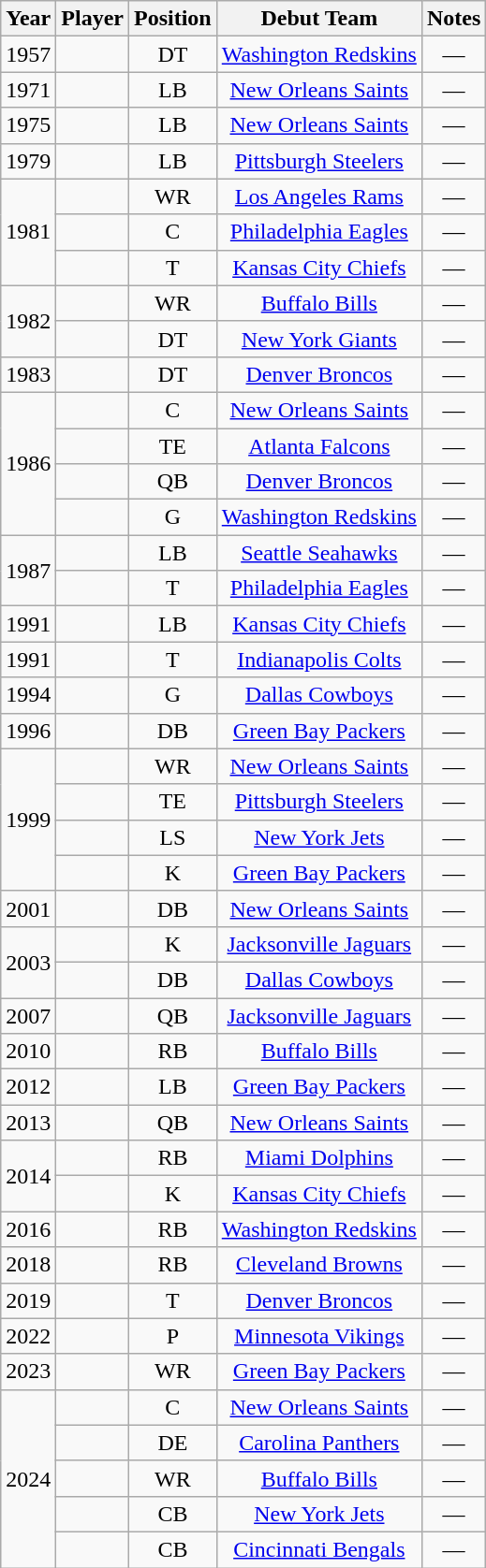<table class="wikitable sortable" style="text-align: center;">
<tr>
<th>Year</th>
<th>Player</th>
<th>Position</th>
<th>Debut Team</th>
<th>Notes</th>
</tr>
<tr>
<td align="center">1957</td>
<td align="center"></td>
<td align="center">DT</td>
<td align="center"><a href='#'>Washington Redskins</a></td>
<td align="center">—</td>
</tr>
<tr>
<td align="center">1971</td>
<td align="center"></td>
<td align="center">LB</td>
<td align="center"><a href='#'>New Orleans Saints</a></td>
<td align="center">—</td>
</tr>
<tr>
<td align="center">1975</td>
<td align="center"></td>
<td align="center">LB</td>
<td align="center"><a href='#'>New Orleans Saints</a></td>
<td align="center">—</td>
</tr>
<tr>
<td align="center">1979</td>
<td align="center"></td>
<td align="center">LB</td>
<td align="center"><a href='#'>Pittsburgh Steelers</a></td>
<td align="center">—</td>
</tr>
<tr>
<td rowspan="3">1981</td>
<td align="center"></td>
<td align="center">WR</td>
<td align="center"><a href='#'>Los Angeles Rams</a></td>
<td align="center">—</td>
</tr>
<tr>
<td align="center"></td>
<td align="center">C</td>
<td align="center"><a href='#'>Philadelphia Eagles</a></td>
<td align="center">—</td>
</tr>
<tr>
<td align="center"></td>
<td align="center">T</td>
<td align="center"><a href='#'>Kansas City Chiefs</a></td>
<td align="center">—</td>
</tr>
<tr>
<td rowspan="2">1982</td>
<td align="center"></td>
<td align="center">WR</td>
<td align="center"><a href='#'>Buffalo Bills</a></td>
<td align="center">—</td>
</tr>
<tr>
<td align="center"></td>
<td align="center">DT</td>
<td align="center"><a href='#'>New York Giants</a></td>
<td align="center">—</td>
</tr>
<tr>
<td align="center">1983</td>
<td align="center"></td>
<td align="center">DT</td>
<td align="center"><a href='#'>Denver Broncos</a></td>
<td align="center">—</td>
</tr>
<tr>
<td rowspan="4">1986</td>
<td align="center"></td>
<td align="center">C</td>
<td align="center"><a href='#'>New Orleans Saints</a></td>
<td align="center">—</td>
</tr>
<tr>
<td align="center"></td>
<td align="center">TE</td>
<td align="center"><a href='#'>Atlanta Falcons</a></td>
<td align="center">—</td>
</tr>
<tr>
<td align="center"></td>
<td align="center">QB</td>
<td align="center"><a href='#'>Denver Broncos</a></td>
<td align="center">—</td>
</tr>
<tr>
<td align="center"></td>
<td align="center">G</td>
<td align="center"><a href='#'>Washington Redskins</a></td>
<td align="center">—</td>
</tr>
<tr>
<td rowspan="2">1987</td>
<td align="center"></td>
<td align="center">LB</td>
<td align="center"><a href='#'>Seattle Seahawks</a></td>
<td align="center">—</td>
</tr>
<tr>
<td align="center"></td>
<td align="center">T</td>
<td align="center"><a href='#'>Philadelphia Eagles</a></td>
<td align="center">—</td>
</tr>
<tr>
<td align="center">1991</td>
<td align="center"></td>
<td align="center">LB</td>
<td align="center"><a href='#'>Kansas City Chiefs</a></td>
<td align="center">—</td>
</tr>
<tr>
<td align="center">1991</td>
<td align="center"></td>
<td align="center">T</td>
<td align="center"><a href='#'>Indianapolis Colts</a></td>
<td align="center">—</td>
</tr>
<tr>
<td align="center">1994</td>
<td align="center"></td>
<td align="center">G</td>
<td align="center"><a href='#'>Dallas Cowboys</a></td>
<td align="center">—</td>
</tr>
<tr>
<td align="center">1996</td>
<td align="center"></td>
<td align="center">DB</td>
<td align="center"><a href='#'>Green Bay Packers</a></td>
<td align="center">—</td>
</tr>
<tr>
<td rowspan="4">1999</td>
<td align="center"></td>
<td align="center">WR</td>
<td align="center"><a href='#'>New Orleans Saints</a></td>
<td align="center">—</td>
</tr>
<tr>
<td align="center"></td>
<td align="center">TE</td>
<td align="center"><a href='#'>Pittsburgh Steelers</a></td>
<td align="center">—</td>
</tr>
<tr>
<td align="center"></td>
<td align="center">LS</td>
<td align="center"><a href='#'>New York Jets</a></td>
<td align="center">—</td>
</tr>
<tr>
<td align="center"></td>
<td align="center">K</td>
<td align="center"><a href='#'>Green Bay Packers</a></td>
<td align="center">—</td>
</tr>
<tr>
<td align="center">2001</td>
<td align="center"></td>
<td align="center">DB</td>
<td align="center"><a href='#'>New Orleans Saints</a></td>
<td align="center">—</td>
</tr>
<tr>
<td rowspan="2">2003</td>
<td align="center"></td>
<td align="center">K</td>
<td align="center"><a href='#'>Jacksonville Jaguars</a></td>
<td align="center">—</td>
</tr>
<tr>
<td align="center"></td>
<td align="center">DB</td>
<td align="center"><a href='#'>Dallas Cowboys</a></td>
<td align="center">—</td>
</tr>
<tr>
<td align="center">2007</td>
<td align="center"></td>
<td align="center">QB</td>
<td align="center"><a href='#'>Jacksonville Jaguars</a></td>
<td align="center">—</td>
</tr>
<tr>
<td align="center">2010</td>
<td align="center"></td>
<td align="center">RB</td>
<td align="center"><a href='#'>Buffalo Bills</a></td>
<td align="center">—</td>
</tr>
<tr>
<td align="center">2012</td>
<td align="center"></td>
<td align="center">LB</td>
<td align="center"><a href='#'>Green Bay Packers</a></td>
<td align="center">—</td>
</tr>
<tr>
<td align="center">2013</td>
<td align="center"></td>
<td align="center">QB</td>
<td align="center"><a href='#'>New Orleans Saints</a></td>
<td align="center">—</td>
</tr>
<tr>
<td rowspan="2">2014</td>
<td align="center"></td>
<td align="center">RB</td>
<td align="center"><a href='#'>Miami Dolphins</a></td>
<td align="center">—</td>
</tr>
<tr>
<td align="center"></td>
<td align="center">K</td>
<td align="center"><a href='#'>Kansas City Chiefs</a></td>
<td align="center">—</td>
</tr>
<tr>
<td align="center">2016</td>
<td align="center"></td>
<td align="center">RB</td>
<td align="center"><a href='#'>Washington Redskins</a></td>
<td align="center">—</td>
</tr>
<tr>
<td align="center">2018</td>
<td align="center"></td>
<td align="center">RB</td>
<td align="center"><a href='#'>Cleveland Browns</a></td>
<td align="center">—</td>
</tr>
<tr>
<td align="center">2019</td>
<td align="center"></td>
<td align="center">T</td>
<td align="center"><a href='#'>Denver Broncos</a></td>
<td align="center">—</td>
</tr>
<tr>
<td align="center">2022</td>
<td align="center"></td>
<td align="center">P</td>
<td align="center"><a href='#'>Minnesota Vikings</a></td>
<td align="center">—</td>
</tr>
<tr>
<td align="center">2023</td>
<td align="center"></td>
<td align="center">WR</td>
<td align="center"><a href='#'>Green Bay Packers</a></td>
<td align="center">—</td>
</tr>
<tr>
<td rowspan="5">2024</td>
<td align="center"></td>
<td align="center">C</td>
<td align="center"><a href='#'>New Orleans Saints</a></td>
<td align="center">—</td>
</tr>
<tr>
<td align="center"></td>
<td align="center">DE</td>
<td align="center"><a href='#'>Carolina Panthers</a></td>
<td align="center">—</td>
</tr>
<tr>
<td align="center"></td>
<td align="center">WR</td>
<td align="center"><a href='#'>Buffalo Bills</a></td>
<td align="center">—</td>
</tr>
<tr>
<td align="center"></td>
<td align="center">CB</td>
<td align="center"><a href='#'>New York Jets</a></td>
<td align="center">—</td>
</tr>
<tr>
<td align="center"></td>
<td align="center">CB</td>
<td align="center"><a href='#'>Cincinnati Bengals</a></td>
<td align="center">—</td>
</tr>
</table>
